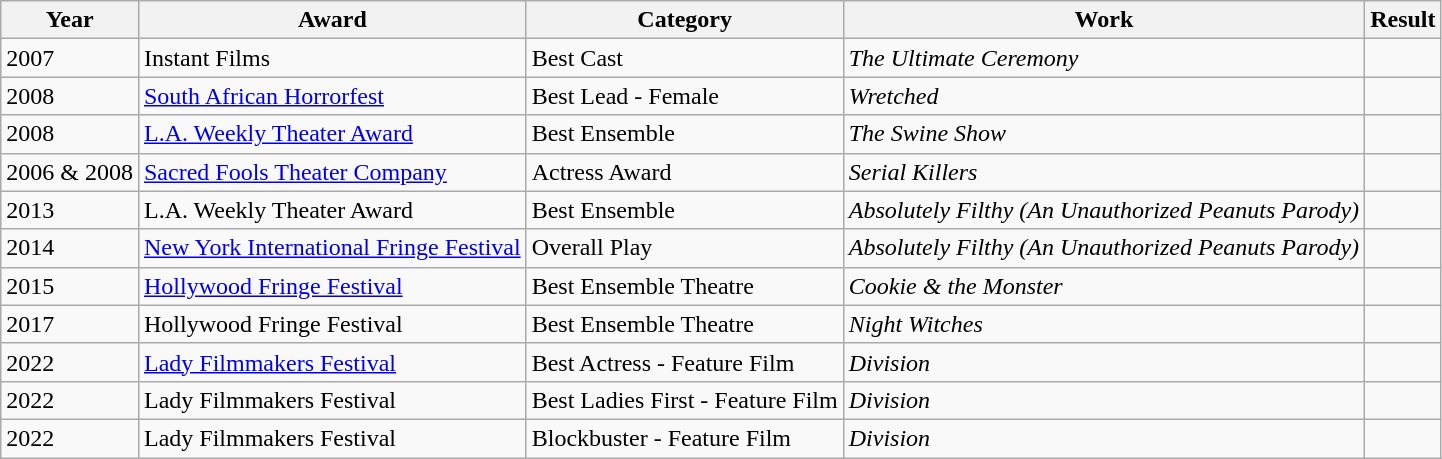<table class="wikitable sortable">
<tr>
<th scope="col">Year</th>
<th scope="col">Award</th>
<th scope="col">Category</th>
<th scope="col">Work</th>
<th scope="col">Result</th>
</tr>
<tr>
<td>2007</td>
<td>Instant Films</td>
<td>Best Cast</td>
<td><em>The Ultimate Ceremony</em></td>
<td></td>
</tr>
<tr>
<td>2008</td>
<td><a href='#'>South African Horrorfest</a></td>
<td>Best Lead - Female</td>
<td><em>Wretched</em></td>
<td></td>
</tr>
<tr>
<td>2008</td>
<td><a href='#'>L.A. Weekly Theater Award</a></td>
<td>Best Ensemble</td>
<td><em>The Swine Show</em></td>
<td></td>
</tr>
<tr>
<td>2006 & 2008</td>
<td><a href='#'>Sacred Fools Theater Company</a></td>
<td>Actress Award</td>
<td><em>Serial Killers</em></td>
<td></td>
</tr>
<tr>
<td>2013</td>
<td>L.A. Weekly Theater Award</td>
<td>Best Ensemble</td>
<td><em>Absolutely Filthy (An Unauthorized Peanuts Parody)</em></td>
<td></td>
</tr>
<tr>
<td>2014</td>
<td><a href='#'>New York International Fringe Festival</a></td>
<td>Overall Play</td>
<td><em>Absolutely Filthy (An Unauthorized Peanuts Parody)</em></td>
<td></td>
</tr>
<tr>
<td>2015</td>
<td><a href='#'>Hollywood Fringe Festival</a></td>
<td>Best Ensemble Theatre</td>
<td><em>Cookie & the Monster</em></td>
<td></td>
</tr>
<tr>
<td>2017</td>
<td>Hollywood Fringe Festival</td>
<td>Best Ensemble Theatre</td>
<td><em>Night Witches</em></td>
<td></td>
</tr>
<tr>
<td>2022</td>
<td><a href='#'>Lady Filmmakers Festival</a></td>
<td>Best Actress - Feature Film</td>
<td><em>Division</em></td>
<td></td>
</tr>
<tr>
<td>2022</td>
<td>Lady Filmmakers Festival</td>
<td>Best Ladies First - Feature Film</td>
<td><em>Division</em></td>
<td></td>
</tr>
<tr>
<td>2022</td>
<td>Lady Filmmakers Festival</td>
<td>Blockbuster - Feature Film</td>
<td><em>Division</em></td>
<td></td>
</tr>
</table>
